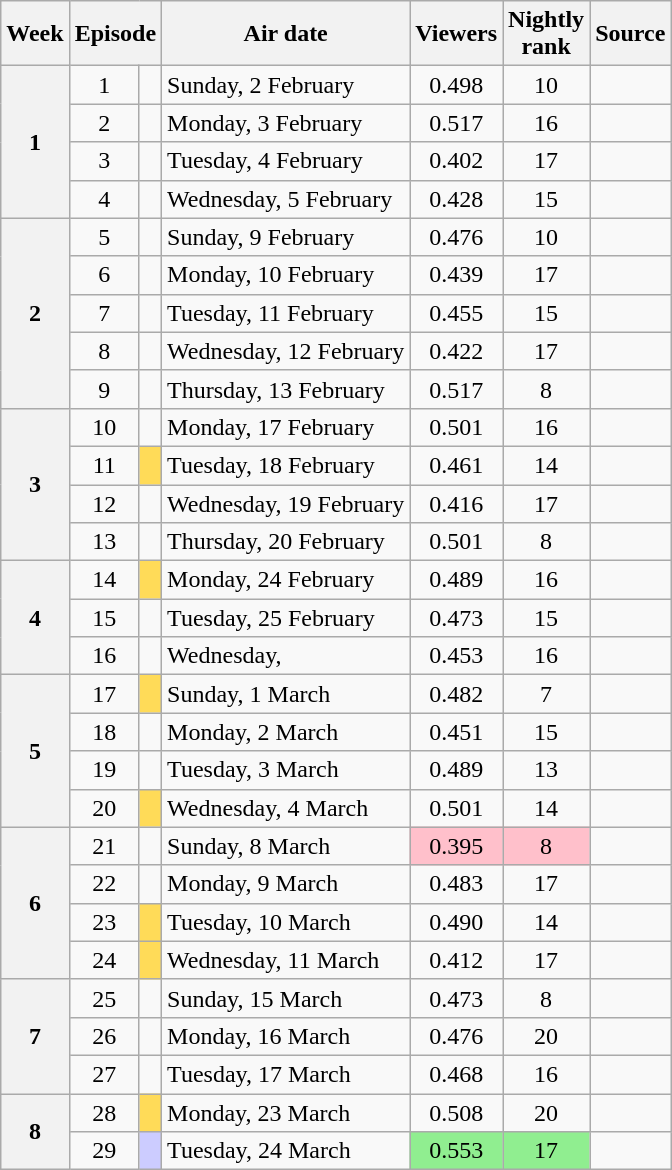<table class="wikitable" style="text-align:center;">
<tr>
<th scope="col" class="unsortable">Week</th>
<th colspan=2>Episode</th>
<th class="unsortable">Air date</th>
<th>Viewers<br><small></small></th>
<th>Nightly<br>rank</th>
<th class="unsortable">Source</th>
</tr>
<tr>
<th rowspan="4">1</th>
<td>1</td>
<td style="text-align:left"></td>
<td style="text-align:left">Sunday, 2 February</td>
<td>0.498</td>
<td>10</td>
<td></td>
</tr>
<tr>
<td>2</td>
<td style="text-align:left"></td>
<td style="text-align:left">Monday, 3 February</td>
<td>0.517</td>
<td>16</td>
<td></td>
</tr>
<tr>
<td>3</td>
<td style="text-align:left"></td>
<td style="text-align:left">Tuesday, 4 February</td>
<td>0.402</td>
<td>17</td>
<td></td>
</tr>
<tr>
<td>4</td>
<td style="text-align:left"></td>
<td style="text-align:left">Wednesday, 5 February</td>
<td>0.428</td>
<td>15</td>
<td></td>
</tr>
<tr>
<th rowspan="5">2</th>
<td>5</td>
<td style="text-align:left"></td>
<td style="text-align:left">Sunday, 9 February</td>
<td>0.476</td>
<td>10</td>
<td></td>
</tr>
<tr>
<td>6</td>
<td style="text-align:left"></td>
<td style="text-align:left">Monday, 10 February</td>
<td>0.439</td>
<td>17</td>
<td></td>
</tr>
<tr>
<td>7</td>
<td style="text-align:left"></td>
<td style="text-align:left">Tuesday, 11 February</td>
<td>0.455</td>
<td>15</td>
<td></td>
</tr>
<tr>
<td>8</td>
<td style="text-align:left"></td>
<td style="text-align:left">Wednesday, 12 February</td>
<td>0.422</td>
<td>17</td>
<td></td>
</tr>
<tr>
<td>9</td>
<td style="text-align:left"></td>
<td style="text-align:left">Thursday, 13 February</td>
<td>0.517</td>
<td>8</td>
<td></td>
</tr>
<tr>
<th rowspan="4">3</th>
<td>10</td>
<td style="text-align:left"></td>
<td style="text-align:left">Monday, 17 February</td>
<td>0.501</td>
<td>16</td>
<td></td>
</tr>
<tr>
<td>11</td>
<td style="text-align:left" bgcolor=#FFDB58></td>
<td style="text-align:left">Tuesday, 18 February</td>
<td>0.461</td>
<td>14</td>
<td></td>
</tr>
<tr>
<td>12</td>
<td style="text-align:left"></td>
<td style="text-align:left">Wednesday, 19 February</td>
<td>0.416</td>
<td>17</td>
<td></td>
</tr>
<tr>
<td>13</td>
<td style="text-align:left"></td>
<td style=text-align:left>Thursday, 20 February</td>
<td>0.501</td>
<td>8</td>
<td></td>
</tr>
<tr>
<th rowspan="3">4</th>
<td>14</td>
<td style="text-align:left" bgcolor=#FFDB58></td>
<td style="text-align:left">Monday, 24 February</td>
<td>0.489</td>
<td>16</td>
<td></td>
</tr>
<tr>
<td>15</td>
<td style="text-align:left"></td>
<td style="text-align:left">Tuesday, 25 February</td>
<td>0.473</td>
<td>15</td>
<td></td>
</tr>
<tr>
<td>16</td>
<td style="text-align:left"></td>
<td style=text-align:left>Wednesday, </td>
<td>0.453</td>
<td>16</td>
<td></td>
</tr>
<tr>
<th rowspan="4">5</th>
<td>17</td>
<td style="text-align:left" bgcolor=#FFDB58></td>
<td style="text-align:left">Sunday, 1 March</td>
<td>0.482</td>
<td>7</td>
<td></td>
</tr>
<tr>
<td>18</td>
<td style="text-align:left"></td>
<td style="text-align:left">Monday, 2 March</td>
<td>0.451</td>
<td>15</td>
<td></td>
</tr>
<tr>
<td>19</td>
<td style="text-align:left"></td>
<td style=text-align:left>Tuesday, 3 March</td>
<td>0.489</td>
<td>13</td>
<td></td>
</tr>
<tr>
<td>20</td>
<td style="text-align:left" bgcolor=#FFDB58></td>
<td style="text-align:left">Wednesday, 4 March</td>
<td>0.501</td>
<td>14</td>
<td></td>
</tr>
<tr>
<th rowspan="4">6</th>
<td>21</td>
<td style="text-align:left"></td>
<td style="text-align:left">Sunday, 8 March</td>
<td bgcolor=#FFC0CB>0.395</td>
<td bgcolor=#FFC0CB>8</td>
<td></td>
</tr>
<tr>
<td>22</td>
<td style="text-align:left"></td>
<td style="text-align:left">Monday, 9 March</td>
<td>0.483</td>
<td>17</td>
<td></td>
</tr>
<tr>
<td>23</td>
<td style="text-align:left" bgcolor=#FFDB58></td>
<td style=text-align:left>Tuesday, 10 March</td>
<td>0.490</td>
<td>14</td>
<td></td>
</tr>
<tr>
<td>24</td>
<td style="text-align:left" bgcolor=#FFDB58></td>
<td style="text-align:left">Wednesday, 11 March</td>
<td>0.412</td>
<td>17</td>
<td></td>
</tr>
<tr>
<th rowspan="3">7</th>
<td>25</td>
<td style="text-align:left"></td>
<td style="text-align:left">Sunday, 15 March</td>
<td>0.473</td>
<td>8</td>
<td></td>
</tr>
<tr>
<td>26</td>
<td style="text-align:left"></td>
<td style="text-align:left">Monday, 16 March</td>
<td>0.476</td>
<td>20</td>
<td></td>
</tr>
<tr>
<td>27</td>
<td style="text-align:left"></td>
<td style="text-align:left">Tuesday, 17 March</td>
<td>0.468</td>
<td>16</td>
<td></td>
</tr>
<tr>
<th rowspan=3>8</th>
<td>28</td>
<td style="text-align:left" bgcolor=#FFDB58></td>
<td style="text-align:left">Monday, 23 March</td>
<td>0.508</td>
<td>20</td>
<td></td>
</tr>
<tr>
<td>29</td>
<td style="text-align:left" bgcolor=#CCCCFF></td>
<td style="text-align:left">Tuesday, 24 March</td>
<td bgcolor=#90EE90>0.553</td>
<td bgcolor=#90EE90>17</td>
<td></td>
</tr>
</table>
